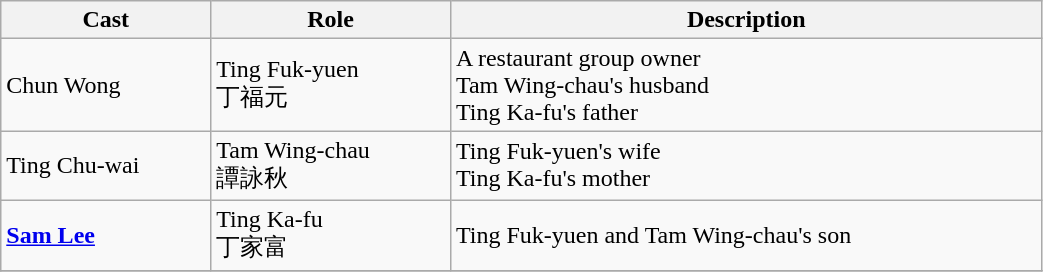<table class="wikitable" width="55%">
<tr>
<th>Cast</th>
<th>Role</th>
<th>Description</th>
</tr>
<tr>
<td>Chun Wong</td>
<td>Ting Fuk-yuen<br>丁福元</td>
<td>A restaurant group owner<br>Tam Wing-chau's husband<br>Ting Ka-fu's father</td>
</tr>
<tr>
<td>Ting Chu-wai</td>
<td>Tam Wing-chau<br>譚詠秋</td>
<td>Ting Fuk-yuen's wife<br>Ting Ka-fu's mother</td>
</tr>
<tr>
<td><strong><a href='#'>Sam Lee</a></strong></td>
<td>Ting Ka-fu<br>丁家富</td>
<td>Ting Fuk-yuen and Tam Wing-chau's son</td>
</tr>
<tr>
</tr>
</table>
